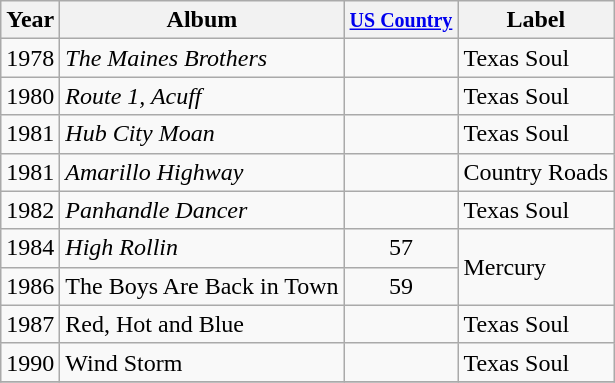<table class="wikitable">
<tr>
<th>Year</th>
<th>Album</th>
<th><small><a href='#'>US Country</a></small></th>
<th>Label</th>
</tr>
<tr>
<td>1978</td>
<td><em>The Maines Brothers</em></td>
<td></td>
<td>Texas Soul</td>
</tr>
<tr>
<td>1980</td>
<td><em>Route 1, Acuff</em></td>
<td></td>
<td>Texas Soul</td>
</tr>
<tr>
<td>1981</td>
<td><em>Hub City Moan</em></td>
<td></td>
<td>Texas Soul</td>
</tr>
<tr>
<td>1981</td>
<td><em>Amarillo Highway</em></td>
<td></td>
<td>Country Roads</td>
</tr>
<tr>
<td>1982</td>
<td><em>Panhandle Dancer</em></td>
<td></td>
<td>Texas Soul</td>
</tr>
<tr>
<td>1984</td>
<td><em>High Rollin<strong></td>
<td align="center">57</td>
<td rowspan="2">Mercury</td>
</tr>
<tr>
<td>1986</td>
<td></em>The Boys Are Back in Town<em></td>
<td align="center">59</td>
</tr>
<tr>
<td>1987</td>
<td></em>Red, Hot and Blue<em></td>
<td></td>
<td>Texas Soul</td>
</tr>
<tr>
<td>1990</td>
<td></em>Wind Storm<em></td>
<td></td>
<td>Texas Soul</td>
</tr>
<tr>
</tr>
</table>
